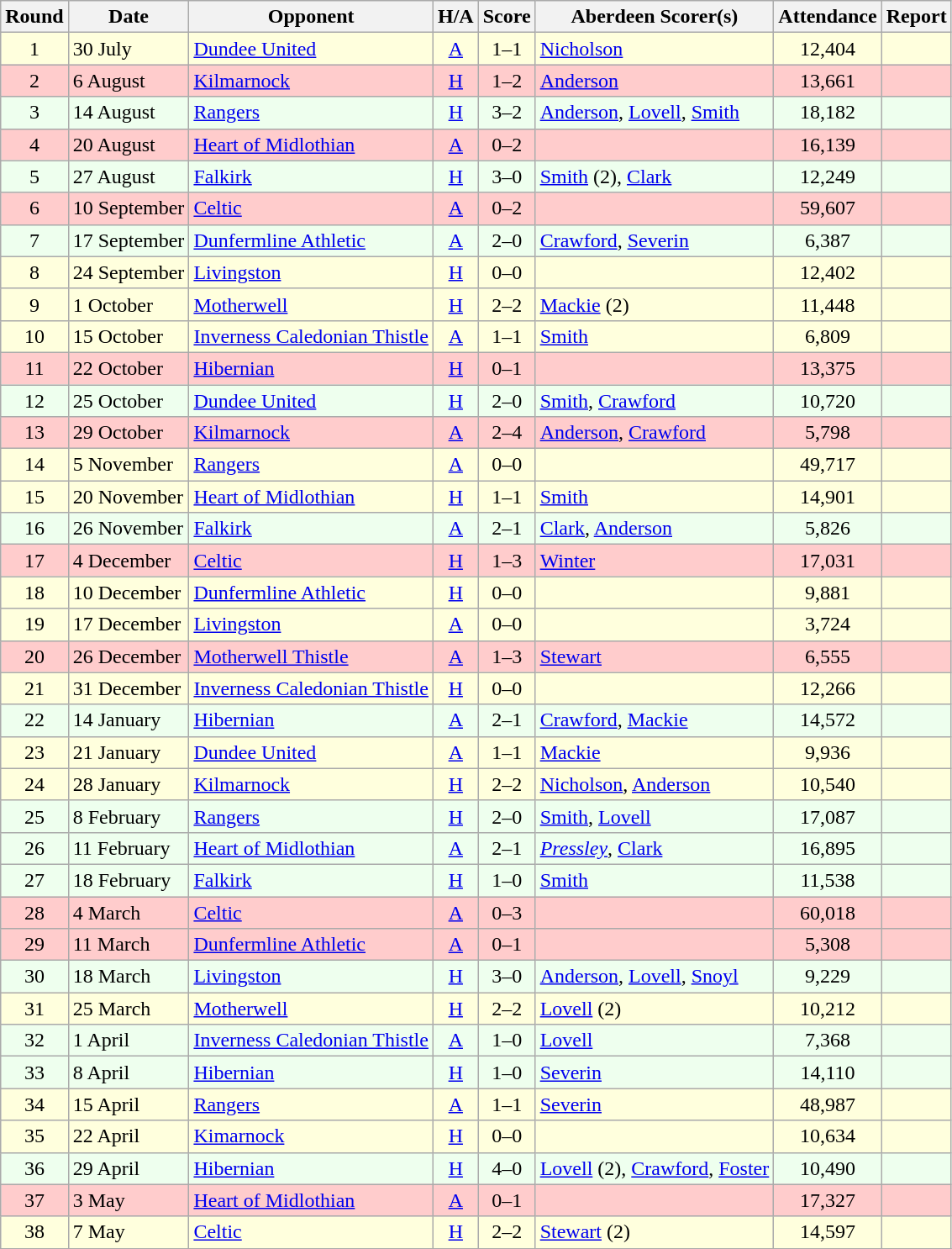<table class="wikitable" style="text-align:center">
<tr>
<th>Round</th>
<th>Date</th>
<th>Opponent</th>
<th>H/A</th>
<th>Score</th>
<th>Aberdeen Scorer(s)</th>
<th>Attendance</th>
<th>Report</th>
</tr>
<tr bgcolor=#FFFFDD>
<td>1</td>
<td align=left>30 July</td>
<td align=left><a href='#'>Dundee United</a></td>
<td><a href='#'>A</a></td>
<td>1–1</td>
<td align=left><a href='#'>Nicholson</a></td>
<td>12,404</td>
<td></td>
</tr>
<tr bgcolor=#FFCCCC>
<td>2</td>
<td align=left>6 August</td>
<td align=left><a href='#'>Kilmarnock</a></td>
<td><a href='#'>H</a></td>
<td>1–2</td>
<td align=left><a href='#'>Anderson</a></td>
<td>13,661</td>
<td></td>
</tr>
<tr bgcolor=#EEFFEE>
<td>3</td>
<td align=left>14 August</td>
<td align=left><a href='#'>Rangers</a></td>
<td><a href='#'>H</a></td>
<td>3–2</td>
<td align=left><a href='#'>Anderson</a>, <a href='#'>Lovell</a>, <a href='#'>Smith</a></td>
<td>18,182</td>
<td></td>
</tr>
<tr bgcolor=#FFCCCC>
<td>4</td>
<td align=left>20 August</td>
<td align=left><a href='#'>Heart of Midlothian</a></td>
<td><a href='#'>A</a></td>
<td>0–2</td>
<td align=left></td>
<td>16,139</td>
<td></td>
</tr>
<tr bgcolor=#EEFFEE>
<td>5</td>
<td align=left>27 August</td>
<td align=left><a href='#'>Falkirk</a></td>
<td><a href='#'>H</a></td>
<td>3–0</td>
<td align=left><a href='#'>Smith</a> (2), <a href='#'>Clark</a></td>
<td>12,249</td>
<td></td>
</tr>
<tr bgcolor=#FFCCCC>
<td>6</td>
<td align=left>10 September</td>
<td align=left><a href='#'>Celtic</a></td>
<td><a href='#'>A</a></td>
<td>0–2</td>
<td align=left></td>
<td>59,607</td>
<td></td>
</tr>
<tr bgcolor=#EEFFEE>
<td>7</td>
<td align=left>17 September</td>
<td align=left><a href='#'>Dunfermline Athletic</a></td>
<td><a href='#'>A</a></td>
<td>2–0</td>
<td align=left><a href='#'>Crawford</a>, <a href='#'>Severin</a></td>
<td>6,387</td>
<td></td>
</tr>
<tr bgcolor=#FFFFDD>
<td>8</td>
<td align=left>24 September</td>
<td align=left><a href='#'>Livingston</a></td>
<td><a href='#'>H</a></td>
<td>0–0</td>
<td align=left></td>
<td>12,402</td>
<td></td>
</tr>
<tr bgcolor=#FFFFDD>
<td>9</td>
<td align=left>1 October</td>
<td align=left><a href='#'>Motherwell</a></td>
<td><a href='#'>H</a></td>
<td>2–2</td>
<td align=left><a href='#'>Mackie</a> (2)</td>
<td>11,448</td>
<td></td>
</tr>
<tr bgcolor=#FFFFDD>
<td>10</td>
<td align=left>15 October</td>
<td align=left><a href='#'>Inverness Caledonian Thistle</a></td>
<td><a href='#'>A</a></td>
<td>1–1</td>
<td align=left><a href='#'>Smith</a></td>
<td>6,809</td>
<td></td>
</tr>
<tr bgcolor=#FFCCCC>
<td>11</td>
<td align=left>22 October</td>
<td align=left><a href='#'>Hibernian</a></td>
<td><a href='#'>H</a></td>
<td>0–1</td>
<td align=left></td>
<td>13,375</td>
<td></td>
</tr>
<tr bgcolor=#EEFFEE>
<td>12</td>
<td align=left>25 October</td>
<td align=left><a href='#'>Dundee United</a></td>
<td><a href='#'>H</a></td>
<td>2–0</td>
<td align=left><a href='#'>Smith</a>, <a href='#'>Crawford</a></td>
<td>10,720</td>
<td></td>
</tr>
<tr bgcolor=#FFCCCC>
<td>13</td>
<td align=left>29 October</td>
<td align=left><a href='#'>Kilmarnock</a></td>
<td><a href='#'>A</a></td>
<td>2–4</td>
<td align=left><a href='#'>Anderson</a>, <a href='#'>Crawford</a></td>
<td>5,798</td>
<td></td>
</tr>
<tr bgcolor=#FFFFDD>
<td>14</td>
<td align=left>5 November</td>
<td align=left><a href='#'>Rangers</a></td>
<td><a href='#'>A</a></td>
<td>0–0</td>
<td align=left></td>
<td>49,717</td>
<td></td>
</tr>
<tr bgcolor=#FFFFDD>
<td>15</td>
<td align=left>20 November</td>
<td align=left><a href='#'>Heart of Midlothian</a></td>
<td><a href='#'>H</a></td>
<td>1–1</td>
<td align=left><a href='#'>Smith</a></td>
<td>14,901</td>
<td></td>
</tr>
<tr bgcolor=#EEFFEE>
<td>16</td>
<td align=left>26 November</td>
<td align=left><a href='#'>Falkirk</a></td>
<td><a href='#'>A</a></td>
<td>2–1</td>
<td align=left><a href='#'>Clark</a>, <a href='#'>Anderson</a></td>
<td>5,826</td>
<td></td>
</tr>
<tr bgcolor=#FFCCCC>
<td>17</td>
<td align=left>4 December</td>
<td align=left><a href='#'>Celtic</a></td>
<td><a href='#'>H</a></td>
<td>1–3</td>
<td align=left><a href='#'>Winter</a></td>
<td>17,031</td>
<td></td>
</tr>
<tr bgcolor=#FFFFDD>
<td>18</td>
<td align=left>10 December</td>
<td align=left><a href='#'>Dunfermline Athletic</a></td>
<td><a href='#'>H</a></td>
<td>0–0</td>
<td align=left></td>
<td>9,881</td>
<td></td>
</tr>
<tr bgcolor=#FFFFDD>
<td>19</td>
<td align=left>17 December</td>
<td align=left><a href='#'>Livingston</a></td>
<td><a href='#'>A</a></td>
<td>0–0</td>
<td align=left></td>
<td>3,724</td>
<td></td>
</tr>
<tr bgcolor=#FFCCCC>
<td>20</td>
<td align=left>26 December</td>
<td align=left><a href='#'>Motherwell Thistle</a></td>
<td><a href='#'>A</a></td>
<td>1–3</td>
<td align=left><a href='#'>Stewart</a></td>
<td>6,555</td>
<td></td>
</tr>
<tr bgcolor=#FFFFDD>
<td>21</td>
<td align=left>31 December</td>
<td align=left><a href='#'>Inverness Caledonian Thistle</a></td>
<td><a href='#'>H</a></td>
<td>0–0</td>
<td align=left></td>
<td>12,266</td>
<td></td>
</tr>
<tr bgcolor=#EEFFEE>
<td>22</td>
<td align=left>14 January</td>
<td align=left><a href='#'>Hibernian</a></td>
<td><a href='#'>A</a></td>
<td>2–1</td>
<td align=left><a href='#'>Crawford</a>, <a href='#'>Mackie</a></td>
<td>14,572</td>
<td></td>
</tr>
<tr bgcolor=#FFFFDD>
<td>23</td>
<td align=left>21 January</td>
<td align=left><a href='#'>Dundee United</a></td>
<td><a href='#'>A</a></td>
<td>1–1</td>
<td align=left><a href='#'>Mackie</a></td>
<td>9,936</td>
<td></td>
</tr>
<tr bgcolor=#FFFFDD>
<td>24</td>
<td align=left>28 January</td>
<td align=left><a href='#'>Kilmarnock</a></td>
<td><a href='#'>H</a></td>
<td>2–2</td>
<td align=left><a href='#'>Nicholson</a>, <a href='#'>Anderson</a></td>
<td>10,540</td>
<td></td>
</tr>
<tr bgcolor=#EEFFEE>
<td>25</td>
<td align=left>8 February</td>
<td align=left><a href='#'>Rangers</a></td>
<td><a href='#'>H</a></td>
<td>2–0</td>
<td align=left><a href='#'>Smith</a>, <a href='#'>Lovell</a></td>
<td>17,087</td>
<td></td>
</tr>
<tr bgcolor=#EEFFEE>
<td>26</td>
<td align=left>11 February</td>
<td align=left><a href='#'>Heart of Midlothian</a></td>
<td><a href='#'>A</a></td>
<td>2–1</td>
<td align=left><em><a href='#'>Pressley</a></em>, <a href='#'>Clark</a></td>
<td>16,895</td>
<td></td>
</tr>
<tr bgcolor=#EEFFEE>
<td>27</td>
<td align=left>18 February</td>
<td align=left><a href='#'>Falkirk</a></td>
<td><a href='#'>H</a></td>
<td>1–0</td>
<td align=left><a href='#'>Smith</a></td>
<td>11,538</td>
<td></td>
</tr>
<tr bgcolor=#FFCCCC>
<td>28</td>
<td align=left>4 March</td>
<td align=left><a href='#'>Celtic</a></td>
<td><a href='#'>A</a></td>
<td>0–3</td>
<td align=left></td>
<td>60,018</td>
<td></td>
</tr>
<tr bgcolor=#FFCCCC>
<td>29</td>
<td align=left>11 March</td>
<td align=left><a href='#'>Dunfermline Athletic</a></td>
<td><a href='#'>A</a></td>
<td>0–1</td>
<td align=left></td>
<td>5,308</td>
<td></td>
</tr>
<tr bgcolor=#EEFFEE>
<td>30</td>
<td align=left>18 March</td>
<td align=left><a href='#'>Livingston</a></td>
<td><a href='#'>H</a></td>
<td>3–0</td>
<td align=left><a href='#'>Anderson</a>, <a href='#'>Lovell</a>, <a href='#'>Snoyl</a></td>
<td>9,229</td>
<td></td>
</tr>
<tr bgcolor=#FFFFDD>
<td>31</td>
<td align=left>25 March</td>
<td align=left><a href='#'>Motherwell</a></td>
<td><a href='#'>H</a></td>
<td>2–2</td>
<td align=left><a href='#'>Lovell</a> (2)</td>
<td>10,212</td>
<td></td>
</tr>
<tr bgcolor=#EEFFEE>
<td>32</td>
<td align=left>1 April</td>
<td align=left><a href='#'>Inverness Caledonian Thistle</a></td>
<td><a href='#'>A</a></td>
<td>1–0</td>
<td align=left><a href='#'>Lovell</a></td>
<td>7,368</td>
<td></td>
</tr>
<tr bgcolor=#EEFFEE>
<td>33</td>
<td align=left>8 April</td>
<td align=left><a href='#'>Hibernian</a></td>
<td><a href='#'>H</a></td>
<td>1–0</td>
<td align=left><a href='#'>Severin</a></td>
<td>14,110</td>
<td></td>
</tr>
<tr bgcolor=#FFFFDD>
<td>34</td>
<td align=left>15 April</td>
<td align=left><a href='#'>Rangers</a></td>
<td><a href='#'>A</a></td>
<td>1–1</td>
<td align=left><a href='#'>Severin</a></td>
<td>48,987</td>
<td></td>
</tr>
<tr bgcolor=#FFFFDD>
<td>35</td>
<td align=left>22 April</td>
<td align=left><a href='#'>Kimarnock</a></td>
<td><a href='#'>H</a></td>
<td>0–0</td>
<td align=left></td>
<td>10,634</td>
<td></td>
</tr>
<tr bgcolor=#EEFFEE>
<td>36</td>
<td align=left>29 April</td>
<td align=left><a href='#'>Hibernian</a></td>
<td><a href='#'>H</a></td>
<td>4–0</td>
<td align=left><a href='#'>Lovell</a> (2), <a href='#'>Crawford</a>, <a href='#'>Foster</a></td>
<td>10,490</td>
<td></td>
</tr>
<tr bgcolor=#FFCCCC>
<td>37</td>
<td align=left>3 May</td>
<td align=left><a href='#'>Heart of Midlothian</a></td>
<td><a href='#'>A</a></td>
<td>0–1</td>
<td align=left></td>
<td>17,327</td>
<td></td>
</tr>
<tr bgcolor=#FFFFDD>
<td>38</td>
<td align=left>7 May</td>
<td align=left><a href='#'>Celtic</a></td>
<td><a href='#'>H</a></td>
<td>2–2</td>
<td align=left><a href='#'>Stewart</a> (2)</td>
<td>14,597</td>
<td></td>
</tr>
<tr>
</tr>
</table>
